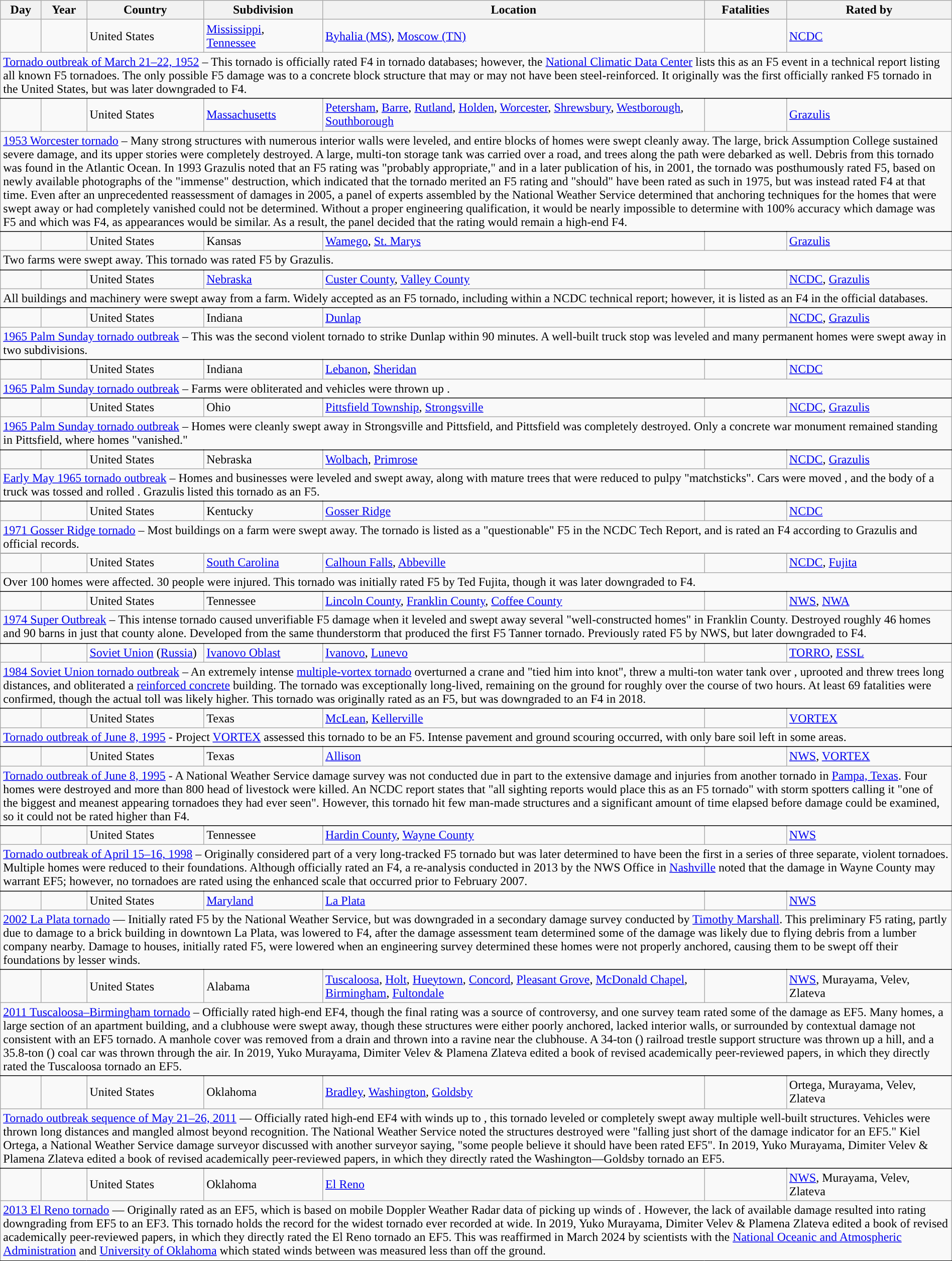<table class="wikitable sortable" style="width:100%;">
<tr>
<th scope="col" align="center" class="unsortable">Day</th>
<th scope="col" align="center" class="unsortable">Year</th>
<th scope="col" align="center">Country</th>
<th scope="col" align="center">Subdivision</th>
<th scope="col" align="center">Location</th>
<th scope="col" align="center">Fatalities</th>
<th scope="col" align="center">Rated by</th>
</tr>
<tr id="1950">
<td></td>
<td></td>
<td>United States</td>
<td><a href='#'>Mississippi</a>,<br><a href='#'>Tennessee</a></td>
<td><a href='#'>Byhalia (MS)</a>, <a href='#'>Moscow (TN)</a></td>
<td></td>
<td><a href='#'>NCDC</a></td>
</tr>
<tr class="expand-child">
<td colspan="7" style=" border-bottom: 1px solid black;"><a href='#'>Tornado outbreak of March 21–22, 1952</a> – This tornado is officially rated F4 in tornado databases; however, the <a href='#'>National Climatic Data Center</a> lists this as an F5 event in a technical report listing all known F5 tornadoes. The only possible F5 damage was to a concrete block structure that may or may not have been steel-reinforced. It originally was the first officially ranked F5 tornado in the United States, but was later downgraded to F4.</td>
</tr>
<tr>
<td></td>
<td></td>
<td>United States</td>
<td><a href='#'>Massachusetts</a></td>
<td><a href='#'>Petersham</a>, <a href='#'>Barre</a>, <a href='#'>Rutland</a>, <a href='#'>Holden</a>, <a href='#'>Worcester</a>, <a href='#'>Shrewsbury</a>, <a href='#'>Westborough</a>, <a href='#'>Southborough</a></td>
<td></td>
<td><a href='#'>Grazulis</a></td>
</tr>
<tr class="expand-child">
<td colspan="7" style=" border-bottom: 1px solid black;"><a href='#'>1953 Worcester tornado</a> – Many strong structures with numerous interior walls were leveled, and entire blocks of homes were swept cleanly away. The large, brick Assumption College sustained severe damage, and its upper stories were completely destroyed. A large, multi-ton storage tank was carried over a road, and trees along the path were debarked as well. Debris from this tornado was found in the Atlantic Ocean. In 1993 Grazulis noted that an F5 rating was "probably appropriate," and in a later publication of his, in 2001, the tornado was posthumously rated F5, based on newly available photographs of the "immense" destruction, which indicated that the tornado merited an F5 rating and "should" have been rated as such in 1975, but was instead rated F4 at that time. Even after an unprecedented reassessment of damages in 2005, a panel of experts assembled by the National Weather Service determined that anchoring techniques for the homes that were swept away or had completely vanished could not be determined. Without a proper engineering qualification, it would be nearly impossible to determine with 100% accuracy which damage was F5 and which was F4, as appearances would be similar. As a result, the panel decided that the rating would remain a high-end F4.</td>
</tr>
<tr id="1960">
<td></td>
<td></td>
<td>United States</td>
<td>Kansas</td>
<td><a href='#'>Wamego</a>, <a href='#'>St. Marys</a></td>
<td></td>
<td><a href='#'>Grazulis</a></td>
</tr>
<tr class="expand-child">
<td colspan="7" style=" border-bottom: 1px solid black;">Two farms were swept away. This tornado was rated F5 by Grazulis.</td>
</tr>
<tr>
<td></td>
<td></td>
<td>United States</td>
<td><a href='#'>Nebraska</a></td>
<td><a href='#'>Custer County</a>, <a href='#'>Valley County</a></td>
<td></td>
<td><a href='#'>NCDC</a>, <a href='#'>Grazulis</a></td>
</tr>
<tr class="expand-child">
<td colspan="7" style=" border-bottom: 1px solid black;">All buildings and machinery were swept away from a farm. Widely accepted as an F5 tornado, including within a NCDC technical report; however, it is listed as an F4 in the official databases.</td>
</tr>
<tr>
<td></td>
<td></td>
<td>United States</td>
<td>Indiana</td>
<td><a href='#'>Dunlap</a></td>
<td></td>
<td><a href='#'>NCDC</a>, <a href='#'>Grazulis</a></td>
</tr>
<tr class="expand-child">
<td colspan="7" style=" border-bottom: 1px solid black;"><a href='#'>1965 Palm Sunday tornado outbreak</a> – This was the second violent tornado to strike Dunlap within 90 minutes. A well-built truck stop was leveled and many permanent homes were swept away in two subdivisions.</td>
</tr>
<tr>
<td></td>
<td></td>
<td>United States</td>
<td>Indiana</td>
<td><a href='#'>Lebanon</a>, <a href='#'>Sheridan</a></td>
<td></td>
<td><a href='#'>NCDC</a></td>
</tr>
<tr class="expand-child">
<td colspan="7" style=" border-bottom: 1px solid black;"><a href='#'>1965 Palm Sunday tornado outbreak</a> – Farms were obliterated and vehicles were thrown up .</td>
</tr>
<tr>
<td></td>
<td></td>
<td>United States</td>
<td>Ohio</td>
<td><a href='#'>Pittsfield Township</a>, <a href='#'>Strongsville</a></td>
<td></td>
<td><a href='#'>NCDC</a>, <a href='#'>Grazulis</a></td>
</tr>
<tr class="expand-child">
<td colspan="7" style=" border-bottom: 1px solid black;"><a href='#'>1965 Palm Sunday tornado outbreak</a> – Homes were cleanly swept away in Strongsville and Pittsfield, and Pittsfield was completely destroyed. Only a concrete war monument remained standing in Pittsfield, where homes "vanished."</td>
</tr>
<tr>
<td></td>
<td></td>
<td>United States</td>
<td>Nebraska</td>
<td><a href='#'>Wolbach</a>, <a href='#'>Primrose</a></td>
<td></td>
<td><a href='#'>NCDC</a>, <a href='#'>Grazulis</a></td>
</tr>
<tr class="expand-child">
<td colspan="7" style=" border-bottom: 1px solid black;"><a href='#'>Early May 1965 tornado outbreak</a> – Homes and businesses were leveled and swept away, along with mature trees that were reduced to pulpy "matchsticks". Cars were moved , and the body of a truck was tossed and rolled . Grazulis listed this tornado as an F5.</td>
</tr>
<tr id="1970">
<td></td>
<td></td>
<td>United States</td>
<td>Kentucky</td>
<td><a href='#'>Gosser Ridge</a></td>
<td></td>
<td><a href='#'>NCDC</a></td>
</tr>
<tr class="expand-child">
<td colspan="7" style=" border-bottom: 1px solid black;"><a href='#'>1971 Gosser Ridge tornado</a> – Most buildings on a farm were swept away. The tornado is listed as a "questionable" F5 in the NCDC Tech Report, and is rated an F4 according to Grazulis and official records.</td>
</tr>
<tr>
</tr>
<tr id="1970">
<td></td>
<td></td>
<td>United States</td>
<td><a href='#'>South Carolina</a></td>
<td><a href='#'>Calhoun Falls</a>, <a href='#'>Abbeville</a></td>
<td></td>
<td><a href='#'>NCDC</a>, <a href='#'>Fujita</a></td>
</tr>
<tr class="expand-child">
<td colspan="7" style=" border-bottom: 1px solid black;">Over 100 homes were affected. 30 people were injured. This tornado was initially rated F5 by Ted Fujita, though it was later downgraded to F4.</td>
</tr>
<tr>
<td></td>
<td></td>
<td>United States</td>
<td>Tennessee</td>
<td><a href='#'>Lincoln County</a>, <a href='#'>Franklin County</a>, <a href='#'>Coffee County</a></td>
<td></td>
<td><a href='#'>NWS</a>, <a href='#'>NWA</a></td>
</tr>
<tr class="expand-child">
<td colspan="7" style=" border-bottom: 1px solid black;"><a href='#'>1974 Super Outbreak</a> – This intense tornado caused unverifiable F5 damage when it leveled and swept away several "well-constructed homes" in Franklin County. Destroyed roughly 46 homes and 90 barns in just that county alone. Developed from the same thunderstorm that produced the first F5 Tanner tornado. Previously rated F5 by NWS, but later downgraded to F4.</td>
</tr>
<tr id="1980">
<td></td>
<td></td>
<td><a href='#'>Soviet Union</a> (<a href='#'>Russia</a>)</td>
<td><a href='#'>Ivanovo Oblast</a></td>
<td><a href='#'>Ivanovo</a>, <a href='#'>Lunevo</a></td>
<td></td>
<td><a href='#'>TORRO</a>, <a href='#'>ESSL</a></td>
</tr>
<tr class="expand-child">
<td colspan="7" style=" border-bottom: 1px solid black;"><a href='#'>1984 Soviet Union tornado outbreak</a> – An extremely intense <a href='#'>multiple-vortex tornado</a> overturned a crane and "tied him into knot", threw a multi-ton water tank over , uprooted and threw trees long distances, and obliterated a <a href='#'>reinforced concrete</a> building. The tornado was exceptionally long-lived, remaining on the ground for roughly  over the course of two hours. At least 69 fatalities were confirmed, though the actual toll was likely higher. This tornado was originally rated as an F5, but was downgraded to an F4 in 2018.</td>
</tr>
<tr id="1990">
<td></td>
<td></td>
<td>United States</td>
<td>Texas</td>
<td><a href='#'>McLean</a>, <a href='#'>Kellerville</a></td>
<td></td>
<td><a href='#'>VORTEX</a></td>
</tr>
<tr class="expand-child">
<td colspan="7" style=" border-bottom: 1px solid black;"><a href='#'>Tornado outbreak of June 8, 1995</a> - Project <a href='#'>VORTEX</a> assessed this tornado to be an F5. Intense pavement and ground scouring occurred, with only bare soil left in some areas.</td>
</tr>
<tr>
<td></td>
<td></td>
<td>United States</td>
<td>Texas</td>
<td><a href='#'>Allison</a></td>
<td></td>
<td><a href='#'>NWS</a>, <a href='#'>VORTEX</a></td>
</tr>
<tr class="expand-child">
<td colspan="7" style=" border-bottom: 1px solid black;"><a href='#'>Tornado outbreak of June 8, 1995</a> - A National Weather Service damage survey was not conducted due in part to the extensive damage and injuries from another tornado in <a href='#'>Pampa, Texas</a>. Four homes were destroyed and more than 800 head of livestock were killed. An NCDC report states that "all sighting reports would place this as an F5 tornado" with storm spotters calling it "one of the biggest and meanest appearing tornadoes they had ever seen". However, this tornado hit few man-made structures and a significant amount of time elapsed before damage could be examined, so it could not be rated higher than F4.</td>
</tr>
<tr>
<td></td>
<td></td>
<td>United States</td>
<td>Tennessee</td>
<td><a href='#'>Hardin County</a>, <a href='#'>Wayne County</a></td>
<td></td>
<td><a href='#'>NWS</a></td>
</tr>
<tr class="expand-child">
<td colspan="7" style=" border-bottom: 1px solid black;"><a href='#'>Tornado outbreak of April 15–16, 1998</a> – Originally considered part of a very long-tracked F5 tornado but was later determined to have been the first in a series of three separate, violent tornadoes. Multiple homes were reduced to their foundations. Although officially rated an F4, a re-analysis conducted in 2013 by the NWS Office in <a href='#'>Nashville</a> noted that the damage in Wayne County may warrant EF5; however, no tornadoes are rated using the enhanced scale that occurred prior to February 2007.</td>
</tr>
<tr id="2000">
<td></td>
<td></td>
<td>United States</td>
<td><a href='#'>Maryland</a></td>
<td><a href='#'>La Plata</a></td>
<td></td>
<td><a href='#'>NWS</a></td>
</tr>
<tr class="expand-child">
<td colspan="7" style=" border-bottom: 1px solid black;"><a href='#'>2002 La Plata tornado</a> — Initially rated F5 by the National Weather Service, but was downgraded in a secondary damage survey conducted by <a href='#'>Timothy Marshall</a>. This preliminary F5 rating, partly due to damage to a brick building in downtown La Plata, was lowered to F4, after the damage assessment team determined some of the damage was likely due to flying debris from a lumber company nearby. Damage to houses, initially rated F5, were lowered when an engineering survey determined these homes were not properly anchored, causing them to be swept off their foundations by lesser winds.</td>
</tr>
<tr id="2010">
<td></td>
<td></td>
<td>United States</td>
<td>Alabama</td>
<td><a href='#'>Tuscaloosa</a>, <a href='#'>Holt</a>, <a href='#'>Hueytown</a>, <a href='#'>Concord</a>, <a href='#'>Pleasant Grove</a>, <a href='#'>McDonald Chapel</a>, <a href='#'>Birmingham</a>, <a href='#'>Fultondale</a></td>
<td></td>
<td><a href='#'>NWS</a>, Murayama, Velev, Zlateva</td>
</tr>
<tr class="expand-child">
<td colspan="7" style=" border-bottom: 1px solid black;"><a href='#'>2011 Tuscaloosa–Birmingham tornado</a> – Officially rated high-end EF4, though the final rating was a source of controversy, and one survey team rated some of the damage as EF5. Many homes, a large section of an apartment building, and a clubhouse were swept away, though these structures were either poorly anchored, lacked interior walls, or surrounded by contextual damage not consistent with an EF5 tornado. A manhole cover was removed from a drain and thrown into a ravine near the clubhouse. A 34-ton () railroad trestle support structure was thrown  up a hill, and a 35.8-ton () coal car was thrown  through the air. In 2019, Yuko Murayama, Dimiter Velev & Plamena Zlateva edited a book of revised academically peer-reviewed papers, in which they directly rated the Tuscaloosa tornado an EF5.</td>
</tr>
<tr>
<td></td>
<td></td>
<td>United States</td>
<td>Oklahoma</td>
<td><a href='#'>Bradley</a>, <a href='#'>Washington</a>, <a href='#'>Goldsby</a></td>
<td></td>
<td>Ortega, Murayama, Velev, Zlateva</td>
</tr>
<tr class="expand-child">
<td colspan="7" style=" border-bottom: 1px solid black;"><a href='#'>Tornado outbreak sequence of May 21–26, 2011</a> — Officially rated high-end EF4 with winds up to , this tornado leveled or completely swept away multiple well-built structures. Vehicles were thrown long distances and mangled almost beyond recognition. The National Weather Service noted the structures destroyed were "falling just short of the damage indicator for an EF5." Kiel Ortega, a National Weather Service damage surveyor discussed with another surveyor saying, "some people believe it should have been rated EF5". In 2019, Yuko Murayama, Dimiter Velev & Plamena Zlateva edited a book of revised academically peer-reviewed papers, in which they directly rated the Washington—Goldsby tornado an EF5.</td>
</tr>
<tr>
<td></td>
<td></td>
<td>United States</td>
<td>Oklahoma</td>
<td><a href='#'>El Reno</a></td>
<td></td>
<td><a href='#'>NWS</a>, Murayama, Velev, Zlateva</td>
</tr>
<tr class="expand-child">
<td colspan="7" style=" border-bottom: 1px solid black;"><a href='#'>2013 El Reno tornado</a> — Originally rated as an EF5, which is based on mobile Doppler Weather Radar data of picking up winds of . However, the lack of available damage resulted into rating downgrading from EF5 to an EF3. This tornado holds the record for the widest tornado ever recorded at  wide. In 2019, Yuko Murayama, Dimiter Velev & Plamena Zlateva edited a book of revised academically peer-reviewed papers, in which they directly rated the El Reno tornado an EF5. This was reaffirmed in March 2024 by scientists with the <a href='#'>National Oceanic and Atmospheric Administration</a> and <a href='#'>University of Oklahoma</a> which stated winds between  was measured less than  off the ground.</td>
</tr>
</table>
